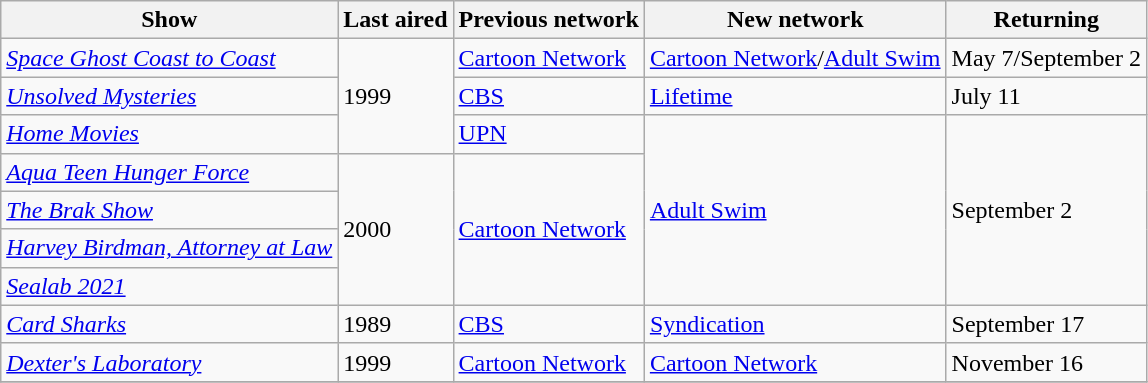<table class="wikitable">
<tr ">
<th>Show</th>
<th>Last aired</th>
<th>Previous network</th>
<th>New network</th>
<th>Returning</th>
</tr>
<tr>
<td><em><a href='#'>Space Ghost Coast to Coast</a></em></td>
<td rowspan="3">1999</td>
<td><a href='#'>Cartoon Network</a></td>
<td><a href='#'>Cartoon Network</a>/<a href='#'>Adult Swim</a></td>
<td>May 7/September 2</td>
</tr>
<tr>
<td><em><a href='#'>Unsolved Mysteries</a></em></td>
<td><a href='#'>CBS</a></td>
<td><a href='#'>Lifetime</a></td>
<td>July 11</td>
</tr>
<tr>
<td><em><a href='#'>Home Movies</a></em></td>
<td><a href='#'>UPN</a></td>
<td rowspan="5"><a href='#'>Adult Swim</a></td>
<td rowspan="5">September 2</td>
</tr>
<tr>
<td><em><a href='#'>Aqua Teen Hunger Force</a></em></td>
<td rowspan="4">2000</td>
<td rowspan="4"><a href='#'>Cartoon Network</a></td>
</tr>
<tr>
<td><em><a href='#'>The Brak Show</a></em></td>
</tr>
<tr>
<td><em><a href='#'>Harvey Birdman, Attorney at Law</a></em></td>
</tr>
<tr>
<td><em><a href='#'>Sealab 2021</a></em></td>
</tr>
<tr>
<td><em><a href='#'>Card Sharks</a></em></td>
<td>1989</td>
<td><a href='#'>CBS</a></td>
<td><a href='#'>Syndication</a></td>
<td>September 17</td>
</tr>
<tr>
<td><em><a href='#'>Dexter's Laboratory</a></em></td>
<td>1999</td>
<td><a href='#'>Cartoon Network</a></td>
<td><a href='#'>Cartoon Network</a></td>
<td>November 16</td>
</tr>
<tr>
</tr>
</table>
